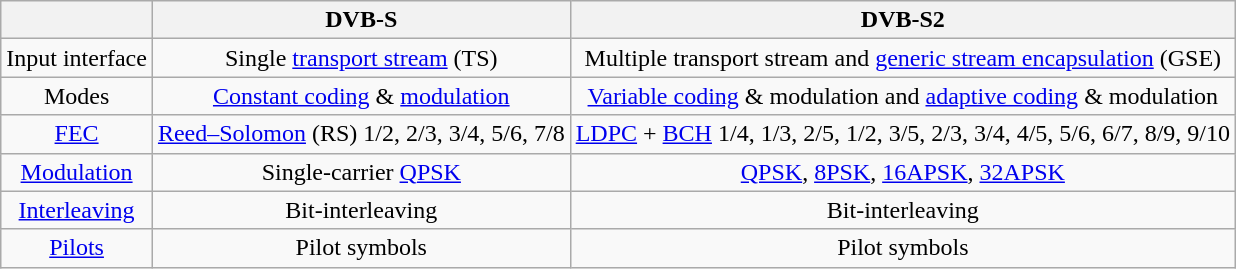<table class="wikitable" style="font-size: 100%; text-align: center;">
<tr>
<th></th>
<th>DVB-S</th>
<th>DVB-S2</th>
</tr>
<tr>
<td>Input interface</td>
<td>Single <a href='#'>transport stream</a> (TS)</td>
<td>Multiple transport stream and <a href='#'>generic stream encapsulation</a> (GSE)</td>
</tr>
<tr>
<td>Modes</td>
<td><a href='#'>Constant coding</a> & <a href='#'>modulation</a></td>
<td><a href='#'>Variable coding</a> & modulation and <a href='#'>adaptive coding</a> & modulation</td>
</tr>
<tr>
<td><a href='#'>FEC</a></td>
<td><a href='#'>Reed–Solomon</a> (RS) 1/2, 2/3, 3/4, 5/6, 7/8</td>
<td><a href='#'>LDPC</a> + <a href='#'>BCH</a> 1/4, 1/3, 2/5, 1/2, 3/5, 2/3, 3/4, 4/5, 5/6, 6/7, 8/9, 9/10</td>
</tr>
<tr>
<td><a href='#'>Modulation</a></td>
<td>Single-carrier <a href='#'>QPSK</a></td>
<td><a href='#'>QPSK</a>, <a href='#'>8PSK</a>, <a href='#'>16APSK</a>, <a href='#'>32APSK</a></td>
</tr>
<tr>
<td><a href='#'>Interleaving</a></td>
<td>Bit-interleaving</td>
<td>Bit-interleaving</td>
</tr>
<tr>
<td><a href='#'>Pilots</a></td>
<td>Pilot symbols</td>
<td>Pilot symbols</td>
</tr>
</table>
